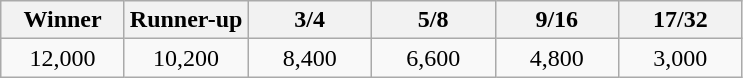<table class="wikitable">
<tr>
<th width=75>Winner</th>
<th width=75>Runner-up</th>
<th width=75>3/4</th>
<th width=75>5/8</th>
<th width=75>9/16</th>
<th width=75>17/32</th>
</tr>
<tr>
<td align=center>12,000</td>
<td align=center>10,200</td>
<td align=center>8,400</td>
<td align=center>6,600</td>
<td align=center>4,800</td>
<td align=center>3,000</td>
</tr>
</table>
